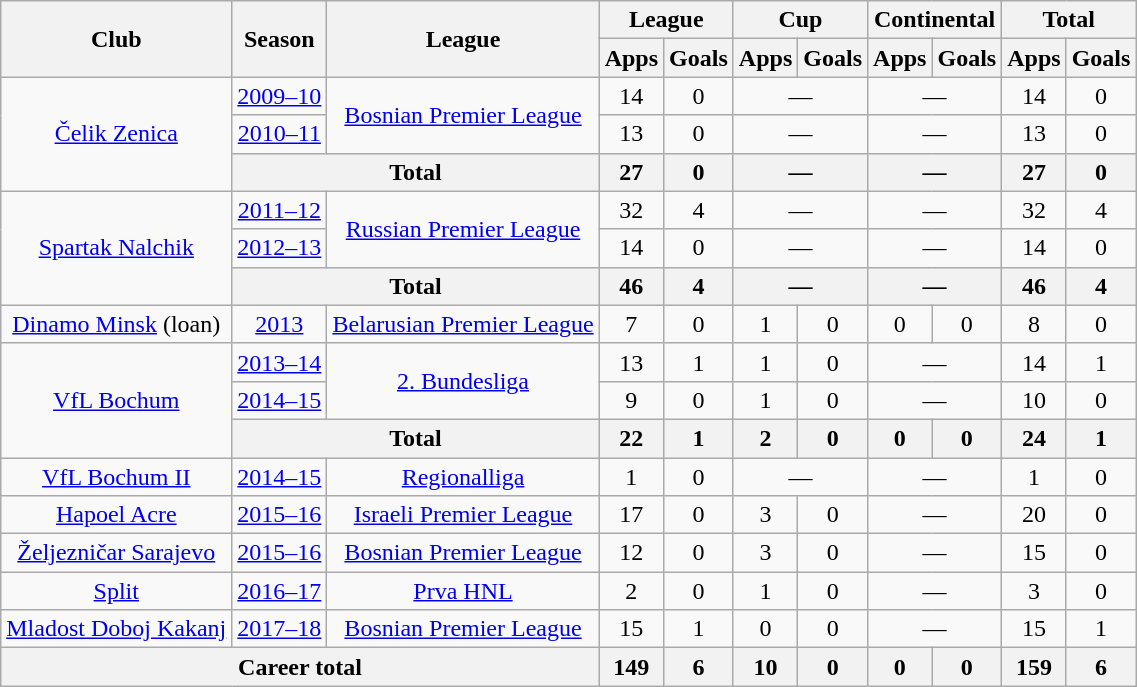<table class="wikitable" style="text-align: center;">
<tr>
<th rowspan="2">Club</th>
<th rowspan="2">Season</th>
<th rowspan="2">League</th>
<th colspan="2">League</th>
<th colspan="2">Cup</th>
<th colspan="2">Continental</th>
<th colspan="2">Total</th>
</tr>
<tr>
<th>Apps</th>
<th>Goals</th>
<th>Apps</th>
<th>Goals</th>
<th>Apps</th>
<th>Goals</th>
<th>Apps</th>
<th>Goals</th>
</tr>
<tr>
<td rowspan="3"><a href='#'>Čelik Zenica</a></td>
<td><a href='#'>2009–10</a></td>
<td rowspan="2"><a href='#'>Bosnian Premier League</a></td>
<td>14</td>
<td>0</td>
<td colspan="2">—</td>
<td colspan="2">—</td>
<td>14</td>
<td>0</td>
</tr>
<tr>
<td><a href='#'>2010–11</a></td>
<td>13</td>
<td>0</td>
<td colspan="2">—</td>
<td colspan="2">—</td>
<td>13</td>
<td>0</td>
</tr>
<tr>
<th colspan=2>Total</th>
<th>27</th>
<th>0</th>
<th colspan="2">—</th>
<th colspan="2">—</th>
<th>27</th>
<th>0</th>
</tr>
<tr>
<td rowspan="3"><a href='#'>Spartak Nalchik</a></td>
<td><a href='#'>2011–12</a></td>
<td rowspan="2"><a href='#'>Russian Premier League</a></td>
<td>32</td>
<td>4</td>
<td colspan="2">—</td>
<td colspan="2">—</td>
<td>32</td>
<td>4</td>
</tr>
<tr>
<td><a href='#'>2012–13</a></td>
<td>14</td>
<td>0</td>
<td colspan="2">—</td>
<td colspan="2">—</td>
<td>14</td>
<td>0</td>
</tr>
<tr>
<th colspan=2>Total</th>
<th>46</th>
<th>4</th>
<th colspan="2">—</th>
<th colspan="2">—</th>
<th>46</th>
<th>4</th>
</tr>
<tr>
<td rowspan="1"><a href='#'>Dinamo Minsk</a> (loan)</td>
<td><a href='#'>2013</a></td>
<td rowspan="1"><a href='#'>Belarusian Premier League</a></td>
<td>7</td>
<td>0</td>
<td>1</td>
<td>0</td>
<td>0</td>
<td>0</td>
<td>8</td>
<td>0</td>
</tr>
<tr>
<td rowspan="3"><a href='#'>VfL Bochum</a></td>
<td><a href='#'>2013–14</a></td>
<td rowspan="2"><a href='#'>2. Bundesliga</a></td>
<td>13</td>
<td>1</td>
<td>1</td>
<td>0</td>
<td colspan="2">—</td>
<td>14</td>
<td>1</td>
</tr>
<tr>
<td><a href='#'>2014–15</a></td>
<td>9</td>
<td>0</td>
<td>1</td>
<td>0</td>
<td colspan="2">—</td>
<td>10</td>
<td>0</td>
</tr>
<tr>
<th colspan=2>Total</th>
<th>22</th>
<th>1</th>
<th>2</th>
<th>0</th>
<th>0</th>
<th>0</th>
<th>24</th>
<th>1</th>
</tr>
<tr>
<td rowspan="1"><a href='#'>VfL Bochum II</a></td>
<td><a href='#'>2014–15</a></td>
<td rowspan="1"><a href='#'>Regionalliga</a></td>
<td>1</td>
<td>0</td>
<td colspan="2">—</td>
<td colspan="2">—</td>
<td>1</td>
<td>0</td>
</tr>
<tr>
<td rowspan="1"><a href='#'>Hapoel Acre</a></td>
<td><a href='#'>2015–16</a></td>
<td rowspan="1"><a href='#'>Israeli Premier League</a></td>
<td>17</td>
<td>0</td>
<td>3</td>
<td>0</td>
<td colspan="2">—</td>
<td>20</td>
<td>0</td>
</tr>
<tr>
<td rowspan="1"><a href='#'>Željezničar Sarajevo</a></td>
<td><a href='#'>2015–16</a></td>
<td rowspan="1"><a href='#'>Bosnian Premier League</a></td>
<td>12</td>
<td>0</td>
<td>3</td>
<td>0</td>
<td colspan="2">—</td>
<td>15</td>
<td>0</td>
</tr>
<tr>
<td rowspan="1"><a href='#'>Split</a></td>
<td><a href='#'>2016–17</a></td>
<td rowspan="1"><a href='#'>Prva HNL</a></td>
<td>2</td>
<td>0</td>
<td>1</td>
<td>0</td>
<td colspan="2">—</td>
<td>3</td>
<td>0</td>
</tr>
<tr>
<td rowspan="1"><a href='#'>Mladost Doboj Kakanj</a></td>
<td><a href='#'>2017–18</a></td>
<td rowspan="1"><a href='#'>Bosnian Premier League</a></td>
<td>15</td>
<td>1</td>
<td>0</td>
<td>0</td>
<td colspan="2">—</td>
<td>15</td>
<td>1</td>
</tr>
<tr>
<th colspan="3">Career total</th>
<th>149</th>
<th>6</th>
<th>10</th>
<th>0</th>
<th>0</th>
<th>0</th>
<th>159</th>
<th>6</th>
</tr>
</table>
